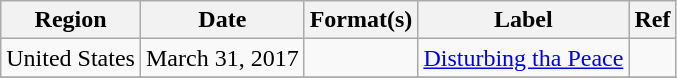<table class="wikitable">
<tr>
<th>Region</th>
<th>Date</th>
<th>Format(s)</th>
<th>Label</th>
<th>Ref</th>
</tr>
<tr>
<td>United States</td>
<td>March 31, 2017</td>
<td></td>
<td><a href='#'>Disturbing tha Peace</a></td>
<td></td>
</tr>
<tr>
</tr>
</table>
